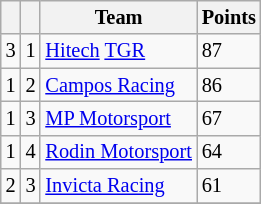<table class="wikitable" style="font-size: 85%;">
<tr>
<th></th>
<th></th>
<th>Team</th>
<th>Points</th>
</tr>
<tr>
<td align="left"> 3</td>
<td align="center">1</td>
<td> <a href='#'>Hitech</a> <a href='#'>TGR</a></td>
<td>87</td>
</tr>
<tr>
<td align="left"> 1</td>
<td align="center">2</td>
<td> <a href='#'>Campos Racing</a></td>
<td>86</td>
</tr>
<tr>
<td align="left"> 1</td>
<td align="center">3</td>
<td> <a href='#'>MP Motorsport</a></td>
<td>67</td>
</tr>
<tr>
<td align="left"> 1</td>
<td align="center">4</td>
<td> <a href='#'>Rodin Motorsport</a></td>
<td>64</td>
</tr>
<tr>
<td align="left"> 2</td>
<td align="center">3</td>
<td> <a href='#'>Invicta Racing</a></td>
<td>61</td>
</tr>
<tr>
</tr>
</table>
